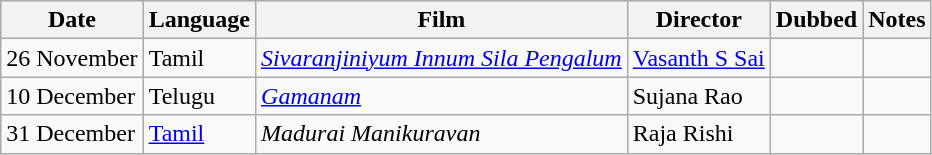<table class="wikitable sortable">
<tr bgcolor="#CCCCCC" align="center"|->
<th>Date</th>
<th>Language</th>
<th>Film</th>
<th>Director</th>
<th>Dubbed</th>
<th>Notes</th>
</tr>
<tr>
<td>26 November</td>
<td>Tamil</td>
<td><em><a href='#'>Sivaranjiniyum Innum Sila Pengalum</a></em></td>
<td><a href='#'>Vasanth S Sai</a></td>
<td></td>
<td></td>
</tr>
<tr>
<td>10 December</td>
<td>Telugu</td>
<td><em><a href='#'>Gamanam</a></em></td>
<td>Sujana Rao</td>
<td></td>
<td></td>
</tr>
<tr>
<td>31 December</td>
<td><a href='#'>Tamil</a></td>
<td><em>Madurai Manikuravan</em></td>
<td>Raja Rishi</td>
<td></td>
<td></td>
</tr>
</table>
